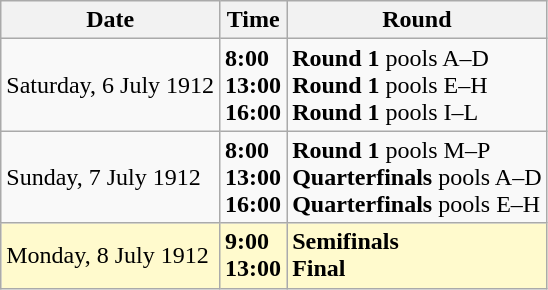<table class="wikitable">
<tr>
<th>Date</th>
<th>Time</th>
<th>Round</th>
</tr>
<tr>
<td>Saturday, 6 July 1912</td>
<td><strong>8:00</strong><br><strong>13:00</strong><br><strong>16:00</strong></td>
<td><strong>Round 1</strong> pools A–D<br><strong>Round 1</strong> pools E–H<br><strong>Round 1</strong> pools I–L</td>
</tr>
<tr>
<td>Sunday, 7 July 1912</td>
<td><strong>8:00</strong><br><strong>13:00</strong><br><strong>16:00</strong></td>
<td><strong>Round 1</strong> pools M–P<br><strong>Quarterfinals</strong> pools A–D<br><strong>Quarterfinals</strong> pools E–H</td>
</tr>
<tr style=background:lemonchiffon>
<td>Monday, 8 July 1912</td>
<td><strong>9:00</strong><br><strong>13:00</strong></td>
<td><strong>Semifinals</strong><br><strong>Final</strong></td>
</tr>
</table>
